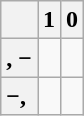<table class="wikitable">
<tr ---- valign="center">
<th></th>
<th>1</th>
<th>0</th>
</tr>
<tr ---- valign="center"  align="center">
<th>, −</th>
<td></td>
<td></td>
</tr>
<tr ---- valign="center"  align="center">
<th>−, </th>
<td></td>
<td></td>
</tr>
</table>
